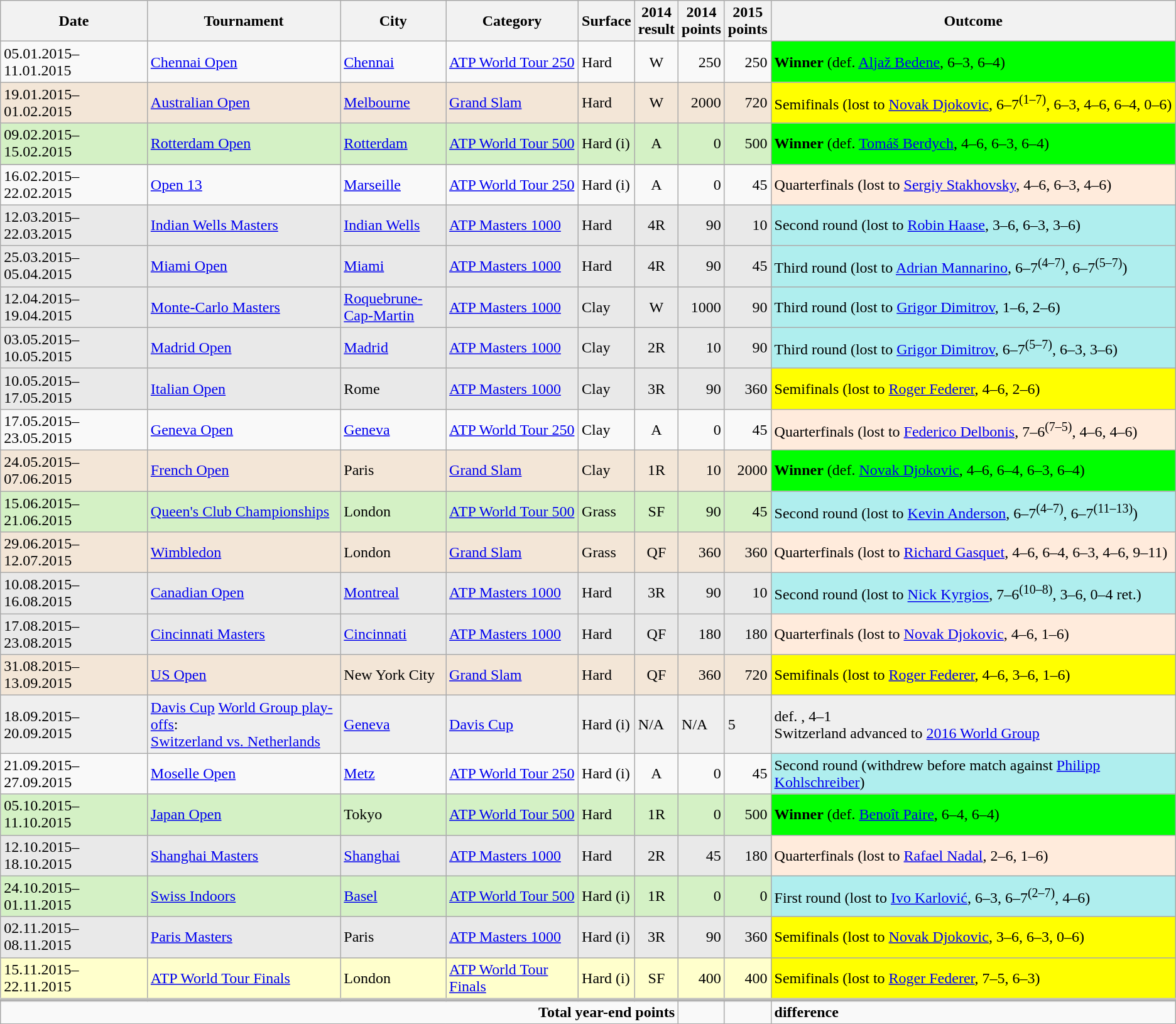<table class="wikitable">
<tr>
<th width=150>Date</th>
<th width=200>Tournament</th>
<th width=105>City</th>
<th width=135>Category</th>
<th width=40>Surface</th>
<th width=35>2014 result</th>
<th width=35>2014 points</th>
<th width=35>2015 points</th>
<th width=430>Outcome</th>
</tr>
<tr>
<td>05.01.2015–11.01.2015</td>
<td><a href='#'>Chennai Open</a></td>
<td><a href='#'>Chennai</a></td>
<td><a href='#'>ATP World Tour 250</a></td>
<td>Hard</td>
<td align=center>W</td>
<td align=right>250</td>
<td align=right>250</td>
<td style="background:lime;"><strong>Winner</strong> (def. <a href='#'>Aljaž Bedene</a>, 6–3, 6–4)</td>
</tr>
<tr style="background:#F3E6D7;">
<td>19.01.2015–01.02.2015</td>
<td><a href='#'>Australian Open</a></td>
<td><a href='#'>Melbourne</a></td>
<td><a href='#'>Grand Slam</a></td>
<td>Hard</td>
<td align=center>W</td>
<td align=right>2000</td>
<td align=right>720</td>
<td style="background:yellow;">Semifinals (lost to <a href='#'>Novak Djokovic</a>, 6–7<sup>(1–7)</sup>, 6–3, 4–6, 6–4, 0–6)</td>
</tr>
<tr style="background:#D4F1C5;">
<td>09.02.2015–15.02.2015</td>
<td><a href='#'>Rotterdam Open</a></td>
<td><a href='#'>Rotterdam</a></td>
<td><a href='#'>ATP World Tour 500</a></td>
<td>Hard (i)</td>
<td align=center>A</td>
<td align=right>0</td>
<td align=right>500</td>
<td style="background:lime;"><strong>Winner</strong> (def. <a href='#'>Tomáš Berdych</a>, 4–6, 6–3, 6–4)</td>
</tr>
<tr style="background:#E9E9E9;">
</tr>
<tr>
<td>16.02.2015–22.02.2015</td>
<td><a href='#'>Open 13</a></td>
<td><a href='#'>Marseille</a></td>
<td><a href='#'>ATP World Tour 250</a></td>
<td>Hard (i)</td>
<td align=center>A</td>
<td align=right>0</td>
<td align=right>45</td>
<td style="background:#ffebdc;">Quarterfinals (lost to <a href='#'>Sergiy Stakhovsky</a>, 4–6, 6–3, 4–6)</td>
</tr>
<tr style="background:#E9E9E9;">
<td>12.03.2015–22.03.2015</td>
<td><a href='#'>Indian Wells Masters</a></td>
<td><a href='#'>Indian Wells</a></td>
<td><a href='#'>ATP Masters 1000</a></td>
<td>Hard</td>
<td align=center>4R</td>
<td align=right>90</td>
<td align=right>10</td>
<td style="background:#afeeee;">Second round (lost to <a href='#'>Robin Haase</a>, 3–6, 6–3, 3–6)</td>
</tr>
<tr style="background:#E9E9E9;">
<td>25.03.2015–05.04.2015</td>
<td><a href='#'>Miami Open</a></td>
<td><a href='#'>Miami</a></td>
<td><a href='#'>ATP Masters 1000</a></td>
<td>Hard</td>
<td align=center>4R</td>
<td align=right>90</td>
<td align=right>45</td>
<td style="background:#afeeee;">Third round (lost to <a href='#'>Adrian Mannarino</a>, 6–7<sup>(4–7)</sup>, 6–7<sup>(5–7)</sup>)</td>
</tr>
<tr style="background:#E9E9E9;">
<td>12.04.2015–19.04.2015</td>
<td><a href='#'>Monte-Carlo Masters</a></td>
<td><a href='#'>Roquebrune-Cap-Martin</a></td>
<td><a href='#'>ATP Masters 1000</a></td>
<td>Clay</td>
<td align=center>W</td>
<td align=right>1000</td>
<td align=right>90</td>
<td style="background:#afeeee;">Third round (lost to <a href='#'>Grigor Dimitrov</a>, 1–6, 2–6)</td>
</tr>
<tr style="background:#E9E9E9;">
<td>03.05.2015–10.05.2015</td>
<td><a href='#'>Madrid Open</a></td>
<td><a href='#'>Madrid</a></td>
<td><a href='#'>ATP Masters 1000</a></td>
<td>Clay</td>
<td align=center>2R</td>
<td align=right>10</td>
<td align=right>90</td>
<td style="background:#afeeee;">Third round (lost to <a href='#'>Grigor Dimitrov</a>, 6–7<sup>(5–7)</sup>, 6–3, 3–6)</td>
</tr>
<tr style="background:#E9E9E9;">
<td>10.05.2015–17.05.2015</td>
<td><a href='#'>Italian Open</a></td>
<td>Rome</td>
<td><a href='#'>ATP Masters 1000</a></td>
<td>Clay</td>
<td align=center>3R</td>
<td align=right>90</td>
<td align=right>360</td>
<td style="background:yellow;">Semifinals (lost to <a href='#'>Roger Federer</a>, 4–6, 2–6)</td>
</tr>
<tr>
<td>17.05.2015–23.05.2015</td>
<td><a href='#'>Geneva Open</a></td>
<td><a href='#'>Geneva</a></td>
<td><a href='#'>ATP World Tour 250</a></td>
<td>Clay</td>
<td align=center>A</td>
<td align=right>0</td>
<td align=right>45</td>
<td style="background:#ffebdc;">Quarterfinals (lost to <a href='#'>Federico Delbonis</a>, 7–6<sup>(7–5)</sup>, 4–6, 4–6)</td>
</tr>
<tr style="background:#F3E6D7;">
<td>24.05.2015–07.06.2015</td>
<td><a href='#'>French Open</a></td>
<td>Paris</td>
<td><a href='#'>Grand Slam</a></td>
<td>Clay</td>
<td align=center>1R</td>
<td align=right>10</td>
<td align=right>2000</td>
<td style="background:lime;"><strong>Winner</strong> (def. <a href='#'>Novak Djokovic</a>, 4–6, 6–4, 6–3, 6–4)</td>
</tr>
<tr style="background:#D4F1C5;">
<td>15.06.2015–21.06.2015</td>
<td><a href='#'>Queen's Club Championships</a></td>
<td>London</td>
<td><a href='#'>ATP World Tour 500</a></td>
<td>Grass</td>
<td align=center>SF</td>
<td align=right>90</td>
<td align=right>45</td>
<td style="background:#afeeee;">Second round (lost to <a href='#'>Kevin Anderson</a>, 6–7<sup>(4–7)</sup>, 6–7<sup>(11–13)</sup>)</td>
</tr>
<tr style="background:#F3E6D7;">
<td>29.06.2015–12.07.2015</td>
<td><a href='#'>Wimbledon</a></td>
<td>London</td>
<td><a href='#'>Grand Slam</a></td>
<td>Grass</td>
<td align=center>QF</td>
<td align=right>360</td>
<td align=right>360</td>
<td style="background:#ffebdc;">Quarterfinals (lost to <a href='#'>Richard Gasquet</a>, 4–6, 6–4, 6–3, 4–6, 9–11)</td>
</tr>
<tr style="background:#E9E9E9;">
<td>10.08.2015–16.08.2015</td>
<td><a href='#'>Canadian Open</a></td>
<td><a href='#'>Montreal</a></td>
<td><a href='#'>ATP Masters 1000</a></td>
<td>Hard</td>
<td align=center>3R</td>
<td align=right>90</td>
<td align=right>10</td>
<td style="background:#afeeee;">Second round (lost to <a href='#'>Nick Kyrgios</a>, 7–6<sup>(10–8)</sup>, 3–6, 0–4 ret.)</td>
</tr>
<tr style="background:#E9E9E9;">
<td>17.08.2015–23.08.2015</td>
<td><a href='#'>Cincinnati Masters</a></td>
<td><a href='#'>Cincinnati</a></td>
<td><a href='#'>ATP Masters 1000</a></td>
<td>Hard</td>
<td align=center>QF</td>
<td align=right>180</td>
<td align=right>180</td>
<td style="background:#ffebdc;">Quarterfinals (lost to <a href='#'>Novak Djokovic</a>, 4–6, 1–6)</td>
</tr>
<tr style="background:#F3E6D7;">
<td>31.08.2015–13.09.2015</td>
<td><a href='#'>US Open</a></td>
<td>New York City</td>
<td><a href='#'>Grand Slam</a></td>
<td>Hard</td>
<td align=center>QF</td>
<td align=right>360</td>
<td align=right>720</td>
<td style="background:yellow;">Semifinals (lost to <a href='#'>Roger Federer</a>, 4–6, 3–6, 1–6)</td>
</tr>
<tr style="background:#efefef;">
<td>18.09.2015–20.09.2015</td>
<td><a href='#'>Davis Cup</a> <a href='#'>World Group play-offs</a>: <br> <a href='#'>Switzerland vs. Netherlands</a></td>
<td><a href='#'>Geneva</a></td>
<td><a href='#'>Davis Cup</a></td>
<td>Hard (i)</td>
<td>N/A</td>
<td>N/A</td>
<td>5</td>
<td style="background:#efefef;"> def. , 4–1<br>Switzerland advanced to <a href='#'>2016 World Group</a></td>
</tr>
<tr>
<td>21.09.2015–27.09.2015</td>
<td><a href='#'>Moselle Open</a></td>
<td><a href='#'>Metz</a></td>
<td><a href='#'>ATP World Tour 250</a></td>
<td>Hard (i)</td>
<td align=center>A</td>
<td align=right>0</td>
<td align=right>45</td>
<td style="background:#afeeee;">Second round (withdrew before match against <a href='#'>Philipp Kohlschreiber</a>)</td>
</tr>
<tr style="background:#D4F1C5;">
<td>05.10.2015–11.10.2015</td>
<td><a href='#'>Japan Open</a></td>
<td>Tokyo</td>
<td><a href='#'>ATP World Tour 500</a></td>
<td>Hard</td>
<td align=center>1R</td>
<td align=right>0</td>
<td align=right>500</td>
<td style="background:lime;"><strong>Winner</strong> (def. <a href='#'>Benoît Paire</a>, 6–4, 6–4)</td>
</tr>
<tr style="background:#E9E9E9;">
<td>12.10.2015–18.10.2015</td>
<td><a href='#'>Shanghai Masters</a></td>
<td><a href='#'>Shanghai</a></td>
<td><a href='#'>ATP Masters 1000</a></td>
<td>Hard</td>
<td align=center>2R</td>
<td align=right>45</td>
<td align=right>180</td>
<td style="background:#ffebdc;">Quarterfinals (lost to <a href='#'>Rafael Nadal</a>, 2–6, 1–6)</td>
</tr>
<tr style="background:#D4F1C5;">
<td>24.10.2015–01.11.2015</td>
<td><a href='#'>Swiss Indoors</a></td>
<td><a href='#'>Basel</a></td>
<td><a href='#'>ATP World Tour 500</a></td>
<td>Hard (i)</td>
<td align=center>1R</td>
<td align=right>0</td>
<td align=right>0</td>
<td style="background:#afeeee;">First round (lost to <a href='#'>Ivo Karlović</a>, 6–3, 6–7<sup>(2–7)</sup>, 4–6)</td>
</tr>
<tr style="background:#E9E9E9;">
<td>02.11.2015–08.11.2015</td>
<td><a href='#'>Paris Masters</a></td>
<td>Paris</td>
<td><a href='#'>ATP Masters 1000</a></td>
<td>Hard (i)</td>
<td align=center>3R</td>
<td align=right>90</td>
<td align=right>360</td>
<td style="background:yellow;">Semifinals (lost to <a href='#'>Novak Djokovic</a>, 3–6, 6–3, 0–6)</td>
</tr>
<tr style="background:#FFFFCC;">
<td>15.11.2015–22.11.2015</td>
<td><a href='#'>ATP World Tour Finals</a></td>
<td>London</td>
<td><a href='#'>ATP World Tour Finals</a></td>
<td>Hard (i)</td>
<td align=center>SF</td>
<td align=right>400</td>
<td align=right>400</td>
<td style="background:yellow;">Semifinals (lost to <a href='#'>Roger Federer</a>, 7–5, 6–3)</td>
</tr>
<tr style="border-top:4px solid silver;">
</tr>
<tr>
<td colspan=6 align=right><strong>Total year-end points</strong></td>
<td></td>
<td></td>
<td>  <strong>difference</strong></td>
</tr>
<tr>
</tr>
</table>
